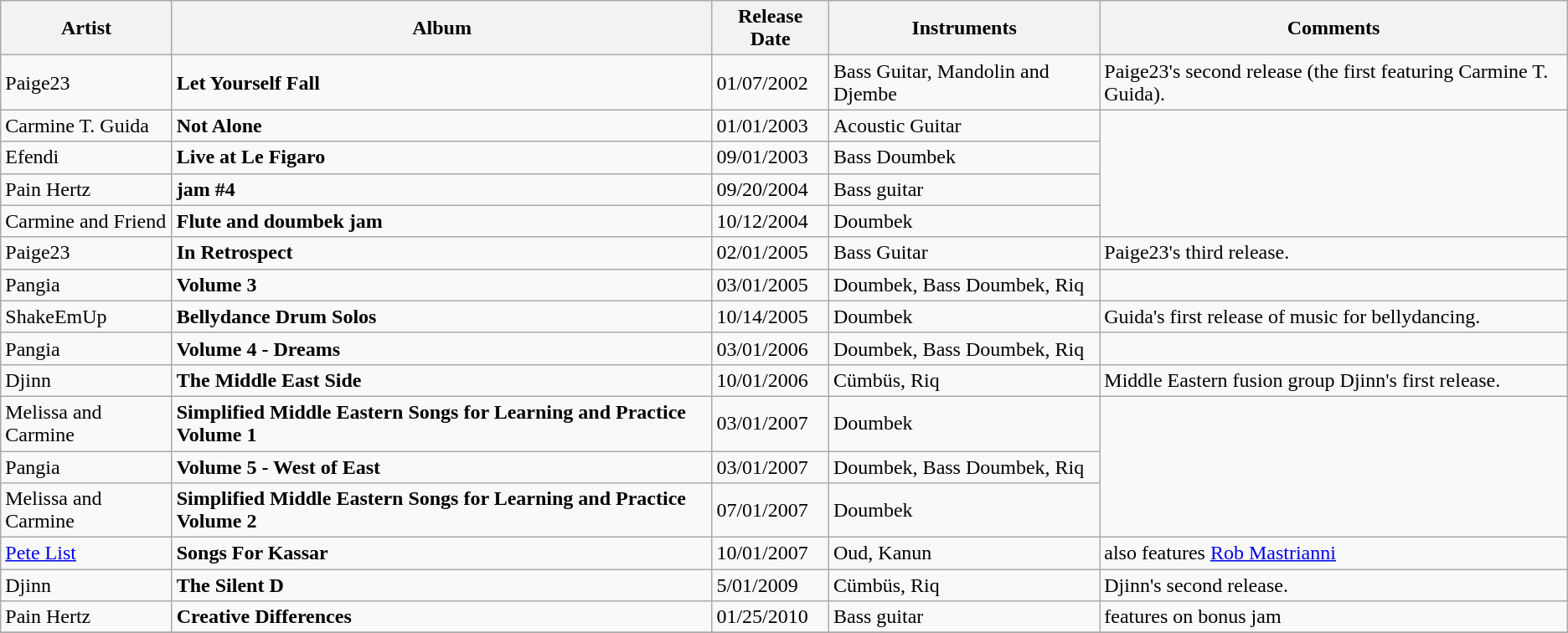<table class="wikitable">
<tr>
<th>Artist</th>
<th>Album</th>
<th>Release Date</th>
<th>Instruments</th>
<th>Comments</th>
</tr>
<tr>
<td>Paige23</td>
<td><strong>Let Yourself Fall</strong></td>
<td>01/07/2002</td>
<td>Bass Guitar, Mandolin and Djembe</td>
<td>Paige23's second release (the first featuring Carmine T. Guida).</td>
</tr>
<tr>
<td>Carmine T. Guida</td>
<td><strong>Not Alone</strong></td>
<td>01/01/2003</td>
<td>Acoustic Guitar</td>
</tr>
<tr>
<td>Efendi</td>
<td><strong>Live at Le Figaro</strong></td>
<td>09/01/2003</td>
<td>Bass Doumbek</td>
</tr>
<tr>
<td>Pain Hertz</td>
<td><strong>jam #4</strong></td>
<td>09/20/2004</td>
<td>Bass guitar</td>
</tr>
<tr>
<td>Carmine and Friend</td>
<td><strong>Flute and doumbek jam</strong></td>
<td>10/12/2004</td>
<td>Doumbek</td>
</tr>
<tr>
<td>Paige23</td>
<td><strong>In Retrospect</strong></td>
<td>02/01/2005</td>
<td>Bass Guitar</td>
<td>Paige23's third release.</td>
</tr>
<tr>
<td>Pangia</td>
<td><strong>Volume 3</strong></td>
<td>03/01/2005</td>
<td>Doumbek, Bass Doumbek, Riq</td>
</tr>
<tr>
<td>ShakeEmUp</td>
<td><strong>Bellydance Drum Solos</strong></td>
<td>10/14/2005</td>
<td>Doumbek</td>
<td>Guida's first release of music for bellydancing.</td>
</tr>
<tr>
<td>Pangia</td>
<td><strong>Volume 4 - Dreams</strong></td>
<td>03/01/2006</td>
<td>Doumbek, Bass Doumbek, Riq</td>
</tr>
<tr>
<td>Djinn</td>
<td><strong>The Middle East Side</strong></td>
<td>10/01/2006</td>
<td>Cümbüs, Riq</td>
<td>Middle Eastern fusion group Djinn's first release.</td>
</tr>
<tr>
<td>Melissa and Carmine</td>
<td><strong>Simplified Middle Eastern Songs for Learning and Practice Volume 1</strong></td>
<td>03/01/2007</td>
<td>Doumbek</td>
</tr>
<tr>
<td>Pangia</td>
<td><strong>Volume 5 - West of East</strong></td>
<td>03/01/2007</td>
<td>Doumbek, Bass Doumbek, Riq</td>
</tr>
<tr>
<td>Melissa and Carmine</td>
<td><strong>Simplified Middle Eastern Songs for Learning and Practice Volume 2</strong></td>
<td>07/01/2007</td>
<td>Doumbek</td>
</tr>
<tr>
<td><a href='#'>Pete List</a></td>
<td><strong>Songs For Kassar</strong></td>
<td>10/01/2007</td>
<td>Oud, Kanun</td>
<td>also features <a href='#'>Rob Mastrianni</a></td>
</tr>
<tr>
<td>Djinn</td>
<td><strong>The Silent D</strong></td>
<td>5/01/2009</td>
<td>Cümbüs, Riq</td>
<td>Djinn's second release.</td>
</tr>
<tr>
<td>Pain Hertz</td>
<td><strong>Creative Differences</strong></td>
<td>01/25/2010</td>
<td>Bass guitar</td>
<td>features on bonus jam</td>
</tr>
<tr>
</tr>
</table>
